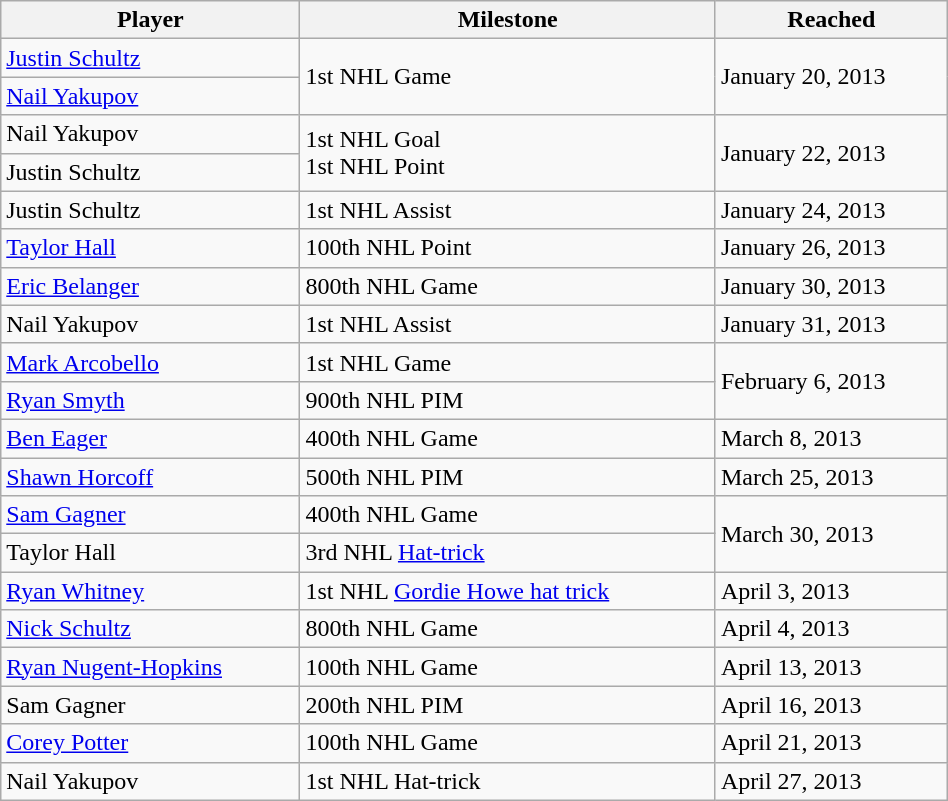<table class="wikitable" width="50%">
<tr>
<th>Player</th>
<th>Milestone</th>
<th>Reached</th>
</tr>
<tr>
<td><a href='#'>Justin Schultz</a></td>
<td rowspan="2">1st NHL Game</td>
<td rowspan="2">January 20, 2013</td>
</tr>
<tr>
<td><a href='#'>Nail Yakupov</a></td>
</tr>
<tr>
<td>Nail Yakupov</td>
<td rowspan="2">1st NHL Goal<br>1st NHL Point</td>
<td rowspan="2">January 22, 2013</td>
</tr>
<tr>
<td>Justin Schultz</td>
</tr>
<tr>
<td>Justin Schultz</td>
<td>1st NHL Assist</td>
<td>January 24, 2013</td>
</tr>
<tr>
<td><a href='#'>Taylor Hall</a></td>
<td>100th NHL Point</td>
<td>January 26, 2013</td>
</tr>
<tr>
<td><a href='#'>Eric Belanger</a></td>
<td>800th NHL Game</td>
<td>January 30, 2013</td>
</tr>
<tr>
<td>Nail Yakupov</td>
<td>1st NHL Assist</td>
<td>January 31, 2013</td>
</tr>
<tr>
<td><a href='#'>Mark Arcobello</a></td>
<td>1st NHL Game</td>
<td rowspan="2">February 6, 2013</td>
</tr>
<tr>
<td><a href='#'>Ryan Smyth</a></td>
<td>900th NHL PIM</td>
</tr>
<tr>
<td><a href='#'>Ben Eager</a></td>
<td>400th NHL Game</td>
<td>March 8, 2013</td>
</tr>
<tr>
<td><a href='#'>Shawn Horcoff</a></td>
<td>500th NHL PIM</td>
<td>March 25, 2013</td>
</tr>
<tr>
<td><a href='#'>Sam Gagner</a></td>
<td>400th NHL Game</td>
<td rowspan="2">March 30, 2013</td>
</tr>
<tr>
<td>Taylor Hall</td>
<td>3rd NHL <a href='#'>Hat-trick</a></td>
</tr>
<tr>
<td><a href='#'>Ryan Whitney</a></td>
<td>1st NHL <a href='#'>Gordie Howe hat trick</a></td>
<td>April 3, 2013</td>
</tr>
<tr>
<td><a href='#'>Nick Schultz</a></td>
<td>800th NHL Game</td>
<td>April 4, 2013</td>
</tr>
<tr>
<td><a href='#'>Ryan Nugent-Hopkins</a></td>
<td>100th NHL Game</td>
<td>April 13, 2013</td>
</tr>
<tr>
<td>Sam Gagner</td>
<td>200th NHL PIM</td>
<td>April 16, 2013</td>
</tr>
<tr>
<td><a href='#'>Corey Potter</a></td>
<td>100th NHL Game</td>
<td>April 21, 2013</td>
</tr>
<tr>
<td>Nail Yakupov</td>
<td>1st NHL Hat-trick</td>
<td>April 27, 2013</td>
</tr>
</table>
